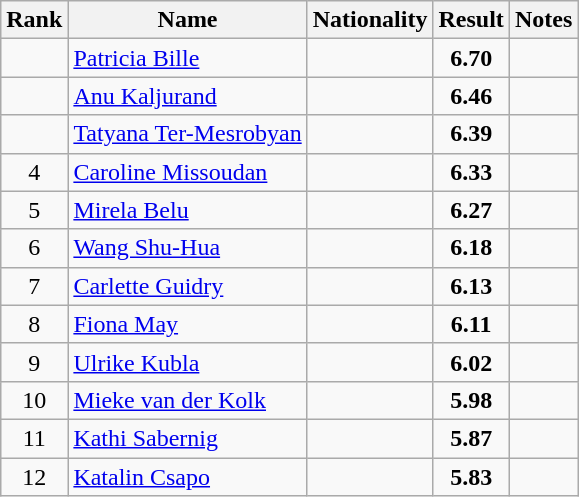<table class="wikitable sortable" style="text-align:center">
<tr>
<th>Rank</th>
<th>Name</th>
<th>Nationality</th>
<th>Result</th>
<th>Notes</th>
</tr>
<tr>
<td></td>
<td align=left><a href='#'>Patricia Bille</a></td>
<td align=left></td>
<td><strong>6.70</strong></td>
<td></td>
</tr>
<tr>
<td></td>
<td align=left><a href='#'>Anu Kaljurand</a></td>
<td align=left></td>
<td><strong>6.46</strong></td>
<td></td>
</tr>
<tr>
<td></td>
<td align=left><a href='#'>Tatyana Ter-Mesrobyan</a></td>
<td align=left></td>
<td><strong>6.39</strong></td>
<td></td>
</tr>
<tr>
<td>4</td>
<td align=left><a href='#'>Caroline Missoudan</a></td>
<td align=left></td>
<td><strong>6.33</strong></td>
<td></td>
</tr>
<tr>
<td>5</td>
<td align=left><a href='#'>Mirela Belu</a></td>
<td align=left></td>
<td><strong>6.27</strong></td>
<td></td>
</tr>
<tr>
<td>6</td>
<td align=left><a href='#'>Wang Shu-Hua</a></td>
<td align=left></td>
<td><strong>6.18</strong></td>
<td></td>
</tr>
<tr>
<td>7</td>
<td align=left><a href='#'>Carlette Guidry</a></td>
<td align=left></td>
<td><strong>6.13</strong></td>
<td></td>
</tr>
<tr>
<td>8</td>
<td align=left><a href='#'>Fiona May</a></td>
<td align=left></td>
<td><strong>6.11</strong></td>
<td></td>
</tr>
<tr>
<td>9</td>
<td align=left><a href='#'>Ulrike Kubla</a></td>
<td align=left></td>
<td><strong>6.02</strong></td>
<td></td>
</tr>
<tr>
<td>10</td>
<td align=left><a href='#'>Mieke van der Kolk</a></td>
<td align=left></td>
<td><strong>5.98</strong></td>
<td></td>
</tr>
<tr>
<td>11</td>
<td align=left><a href='#'>Kathi Sabernig</a></td>
<td align=left></td>
<td><strong>5.87</strong></td>
<td></td>
</tr>
<tr>
<td>12</td>
<td align=left><a href='#'>Katalin Csapo</a></td>
<td align=left></td>
<td><strong>5.83</strong></td>
<td></td>
</tr>
</table>
